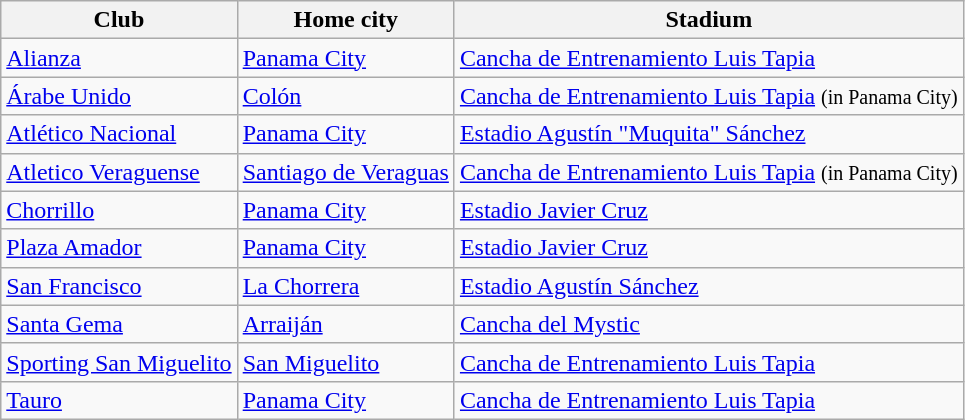<table class="wikitable sortable">
<tr>
<th>Club</th>
<th>Home city</th>
<th>Stadium</th>
</tr>
<tr>
<td><a href='#'>Alianza</a></td>
<td><a href='#'>Panama City</a></td>
<td><a href='#'>Cancha de Entrenamiento Luis Tapia</a></td>
</tr>
<tr>
<td><a href='#'>Árabe Unido</a></td>
<td><a href='#'>Colón</a></td>
<td><a href='#'>Cancha de Entrenamiento Luis Tapia</a> <small>(in Panama City)</small></td>
</tr>
<tr>
<td><a href='#'>Atlético Nacional</a></td>
<td><a href='#'>Panama City</a></td>
<td><a href='#'>Estadio Agustín "Muquita" Sánchez</a></td>
</tr>
<tr>
<td><a href='#'>Atletico Veraguense</a></td>
<td><a href='#'>Santiago de Veraguas</a></td>
<td><a href='#'>Cancha de Entrenamiento Luis Tapia</a> <small>(in Panama City)</small></td>
</tr>
<tr>
<td><a href='#'>Chorrillo</a></td>
<td><a href='#'>Panama City</a></td>
<td><a href='#'>Estadio Javier Cruz</a></td>
</tr>
<tr>
<td><a href='#'>Plaza Amador</a></td>
<td><a href='#'>Panama City</a></td>
<td><a href='#'>Estadio Javier Cruz</a></td>
</tr>
<tr>
<td><a href='#'>San Francisco</a></td>
<td><a href='#'>La Chorrera</a></td>
<td><a href='#'>Estadio Agustín Sánchez</a></td>
</tr>
<tr>
<td><a href='#'>Santa Gema</a></td>
<td><a href='#'>Arraiján</a></td>
<td><a href='#'>Cancha del Mystic</a></td>
</tr>
<tr>
<td><a href='#'>Sporting San Miguelito</a></td>
<td><a href='#'>San Miguelito</a></td>
<td><a href='#'>Cancha de Entrenamiento Luis Tapia</a></td>
</tr>
<tr>
<td><a href='#'>Tauro</a></td>
<td><a href='#'>Panama City</a></td>
<td><a href='#'>Cancha de Entrenamiento Luis Tapia</a></td>
</tr>
</table>
